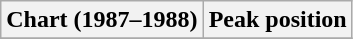<table class="wikitable plainrowheaders"  style="text-align:center">
<tr>
<th scope="col">Chart (1987–1988)</th>
<th scope="col">Peak position</th>
</tr>
<tr>
</tr>
</table>
